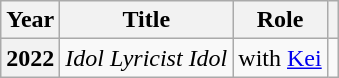<table class="wikitable plainrowheaders">
<tr>
<th scope="col">Year</th>
<th scope="col">Title</th>
<th scope="col">Role</th>
<th scope="col" class="unsortable"></th>
</tr>
<tr>
<th scope="row">2022</th>
<td><em>Idol Lyricist Idol</em></td>
<td>with <a href='#'>Kei</a></td>
<td style="text-align:center"></td>
</tr>
</table>
